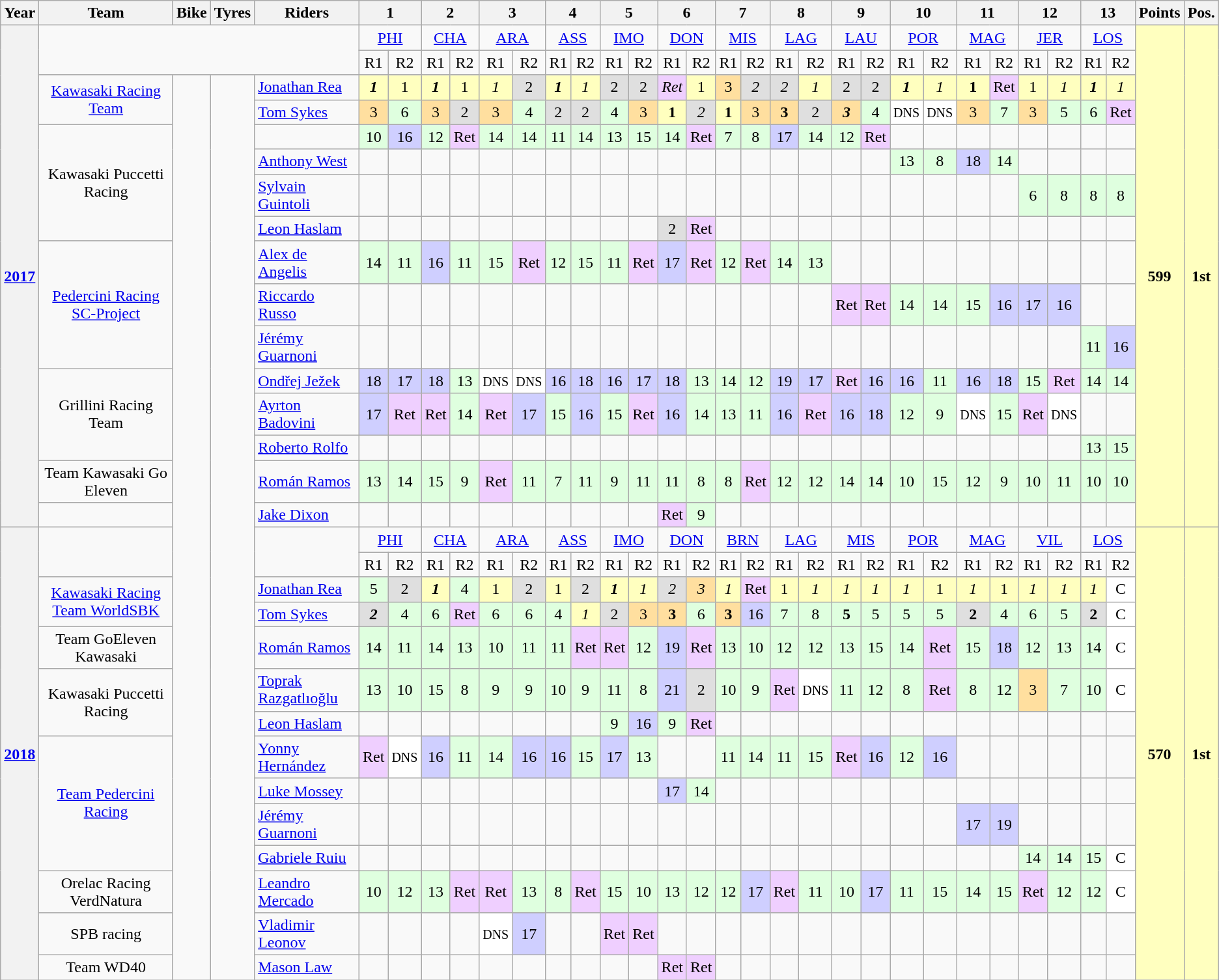<table class="wikitable" style="text-align:center">
<tr>
<th scope="col">Year</th>
<th scope="col">Team</th>
<th scope="col">Bike</th>
<th scope="col">Tyres</th>
<th scope="col">Riders</th>
<th colspan="2">1</th>
<th colspan="2">2</th>
<th colspan="2">3</th>
<th colspan="2">4</th>
<th colspan="2">5</th>
<th colspan="2">6</th>
<th colspan="2">7</th>
<th colspan="2">8</th>
<th colspan="2">9</th>
<th colspan="2">10</th>
<th colspan="2">11</th>
<th colspan="2">12</th>
<th colspan="2">13</th>
<th>Points</th>
<th>Pos.</th>
</tr>
<tr>
<th rowspan="16"><a href='#'>2017</a></th>
<td rowspan=2 colspan=4></td>
<td colspan="2"><a href='#'>PHI</a></td>
<td colspan="2"><a href='#'>CHA</a></td>
<td colspan="2"><a href='#'>ARA</a></td>
<td colspan="2"><a href='#'>ASS</a></td>
<td colspan="2"><a href='#'>IMO</a></td>
<td colspan="2"><a href='#'>DON</a></td>
<td colspan="2"><a href='#'>MIS</a></td>
<td colspan="2"><a href='#'>LAG</a></td>
<td colspan="2"><a href='#'>LAU</a></td>
<td colspan="2"><a href='#'>POR</a></td>
<td colspan="2"><a href='#'>MAG</a></td>
<td colspan="2"><a href='#'>JER</a></td>
<td colspan="2"><a href='#'>LOS</a></td>
<th rowspan="16" style="background:#ffffbf;">599</th>
<th rowspan="16" style="background:#ffffbf;">1st</th>
</tr>
<tr>
<td>R1</td>
<td>R2</td>
<td>R1</td>
<td>R2</td>
<td>R1</td>
<td>R2</td>
<td>R1</td>
<td>R2</td>
<td>R1</td>
<td>R2</td>
<td>R1</td>
<td>R2</td>
<td>R1</td>
<td>R2</td>
<td>R1</td>
<td>R2</td>
<td>R1</td>
<td>R2</td>
<td>R1</td>
<td>R2</td>
<td>R1</td>
<td>R2</td>
<td>R1</td>
<td>R2</td>
<td>R1</td>
<td>R2</td>
</tr>
<tr>
<td rowspan="2"><a href='#'>Kawasaki Racing Team</a></td>
<td rowspan=28></td>
<td rowspan=28></td>
<td align=left> <a href='#'>Jonathan Rea</a></td>
<td style="background:#ffffbf;"><strong><em>1</em></strong></td>
<td style="background:#ffffbf;">1</td>
<td style="background:#ffffbf;"><strong><em>1</em></strong></td>
<td style="background:#ffffbf;">1</td>
<td style="background:#ffffbf;"><em>1</em></td>
<td style="background:#dfdfdf;">2</td>
<td style="background:#ffffbf;"><strong><em>1</em></strong></td>
<td style="background:#ffffbf;"><em>1</em></td>
<td style="background:#dfdfdf;">2</td>
<td style="background:#dfdfdf;">2</td>
<td style="background:#efcfff;"><em>Ret</em></td>
<td style="background:#ffffbf;">1</td>
<td style="background:#ffdf9f;">3</td>
<td style="background:#dfdfdf;"><em>2</em></td>
<td style="background:#dfdfdf;"><em>2</em></td>
<td style="background:#ffffbf;"><em>1</em></td>
<td style="background:#dfdfdf;">2</td>
<td style="background:#dfdfdf;">2</td>
<td style="background:#ffffbf;"><strong><em>1</em></strong></td>
<td style="background:#ffffbf;"><em>1</em></td>
<td style="background:#ffffbf;"><strong>1</strong></td>
<td style="background:#efcfff;">Ret</td>
<td style="background:#ffffbf;">1</td>
<td style="background:#ffffbf;"><em>1</em></td>
<td style="background:#ffffbf;"><strong><em>1</em></strong></td>
<td style="background:#ffffbf;"><em>1</em></td>
</tr>
<tr>
<td align=left> <a href='#'>Tom Sykes</a></td>
<td style="background:#ffdf9f;">3</td>
<td style="background:#dfffdf;">6</td>
<td style="background:#ffdf9f;">3</td>
<td style="background:#dfdfdf;">2</td>
<td style="background:#ffdf9f;">3</td>
<td style="background:#dfffdf;">4</td>
<td style="background:#dfdfdf;">2</td>
<td style="background:#dfdfdf;">2</td>
<td style="background:#dfffdf;">4</td>
<td style="background:#ffdf9f;">3</td>
<td style="background:#ffffbf;"><strong>1</strong></td>
<td style="background:#dfdfdf;"><em>2</em></td>
<td style="background:#ffffbf;"><strong>1</strong></td>
<td style="background:#ffdf9f;">3</td>
<td style="background:#ffdf9f;"><strong>3</strong></td>
<td style="background:#dfdfdf;">2</td>
<td style="background:#ffdf9f;"><strong><em>3</em></strong></td>
<td style="background:#dfffdf;">4</td>
<td style="background:#ffffff;"><small>DNS</small></td>
<td style="background:#ffffff;"><small>DNS</small></td>
<td style="background:#ffdf9f;">3</td>
<td style="background:#dfffdf;">7</td>
<td style="background:#ffdf9f;">3</td>
<td style="background:#dfffdf;">5</td>
<td style="background:#dfffdf;">6</td>
<td style="background:#efcfff;">Ret</td>
</tr>
<tr>
<td rowspan="4">Kawasaki Puccetti Racing</td>
<td align=left></td>
<td style="background:#dfffdf;">10</td>
<td style="background:#cfcfff;">16</td>
<td style="background:#dfffdf;">12</td>
<td style="background:#efcfff;">Ret</td>
<td style="background:#dfffdf;">14</td>
<td style="background:#dfffdf;">14</td>
<td style="background:#dfffdf;">11</td>
<td style="background:#dfffdf;">14</td>
<td style="background:#dfffdf;">13</td>
<td style="background:#dfffdf;">15</td>
<td style="background:#dfffdf;">14</td>
<td style="background:#efcfff;">Ret</td>
<td style="background:#dfffdf;">7</td>
<td style="background:#dfffdf;">8</td>
<td style="background:#cfcfff;">17</td>
<td style="background:#dfffdf;">14</td>
<td style="background:#dfffdf;">12</td>
<td style="background:#efcfff;">Ret</td>
<td></td>
<td></td>
<td></td>
<td></td>
<td></td>
<td></td>
<td></td>
<td></td>
</tr>
<tr>
<td align=left> <a href='#'>Anthony West</a></td>
<td></td>
<td></td>
<td></td>
<td></td>
<td></td>
<td></td>
<td></td>
<td></td>
<td></td>
<td></td>
<td></td>
<td></td>
<td></td>
<td></td>
<td></td>
<td></td>
<td></td>
<td></td>
<td style="background:#dfffdf;">13</td>
<td style="background:#dfffdf;">8</td>
<td style="background:#cfcfff;">18</td>
<td style="background:#dfffdf;">14</td>
<td></td>
<td></td>
<td></td>
<td></td>
</tr>
<tr>
<td align=left> <a href='#'>Sylvain Guintoli</a></td>
<td></td>
<td></td>
<td></td>
<td></td>
<td></td>
<td></td>
<td></td>
<td></td>
<td></td>
<td></td>
<td></td>
<td></td>
<td></td>
<td></td>
<td></td>
<td></td>
<td></td>
<td></td>
<td></td>
<td></td>
<td></td>
<td></td>
<td style="background:#dfffdf;">6</td>
<td style="background:#dfffdf;">8</td>
<td style="background:#dfffdf;">8</td>
<td style="background:#dfffdf;">8</td>
</tr>
<tr>
<td align=left> <a href='#'>Leon Haslam</a></td>
<td></td>
<td></td>
<td></td>
<td></td>
<td></td>
<td></td>
<td></td>
<td></td>
<td></td>
<td></td>
<td style="background:#dfdfdf;">2</td>
<td style="background:#efcfff;">Ret</td>
<td></td>
<td></td>
<td></td>
<td></td>
<td></td>
<td></td>
<td></td>
<td></td>
<td></td>
<td></td>
<td></td>
<td></td>
<td></td>
<td></td>
</tr>
<tr>
<td rowspan="3"><a href='#'>Pedercini Racing SC-Project</a></td>
<td align=left> <a href='#'>Alex de Angelis</a></td>
<td style="background:#dfffdf;">14</td>
<td style="background:#dfffdf;">11</td>
<td style="background:#cfcfff;">16</td>
<td style="background:#dfffdf;">11</td>
<td style="background:#dfffdf;">15</td>
<td style="background:#efcfff;">Ret</td>
<td style="background:#dfffdf;">12</td>
<td style="background:#dfffdf;">15</td>
<td style="background:#dfffdf;">11</td>
<td style="background:#efcfff;">Ret</td>
<td style="background:#cfcfff;">17</td>
<td style="background:#efcfff;">Ret</td>
<td style="background:#dfffdf;">12</td>
<td style="background:#efcfff;">Ret</td>
<td style="background:#dfffdf;">14</td>
<td style="background:#dfffdf;">13</td>
<td></td>
<td></td>
<td></td>
<td></td>
<td></td>
<td></td>
<td></td>
<td></td>
<td></td>
<td></td>
</tr>
<tr>
<td align=left> <a href='#'>Riccardo Russo</a></td>
<td></td>
<td></td>
<td></td>
<td></td>
<td></td>
<td></td>
<td></td>
<td></td>
<td></td>
<td></td>
<td></td>
<td></td>
<td></td>
<td></td>
<td></td>
<td></td>
<td style="background:#efcfff;">Ret</td>
<td style="background:#efcfff;">Ret</td>
<td style="background:#dfffdf;">14</td>
<td style="background:#dfffdf;">14</td>
<td style="background:#dfffdf;">15</td>
<td style="background:#cfcfff;">16</td>
<td style="background:#cfcfff;">17</td>
<td style="background:#cfcfff;">16</td>
<td></td>
<td></td>
</tr>
<tr>
<td align=left> <a href='#'>Jérémy Guarnoni</a></td>
<td></td>
<td></td>
<td></td>
<td></td>
<td></td>
<td></td>
<td></td>
<td></td>
<td></td>
<td></td>
<td></td>
<td></td>
<td></td>
<td></td>
<td></td>
<td></td>
<td></td>
<td></td>
<td></td>
<td></td>
<td></td>
<td></td>
<td></td>
<td></td>
<td style="background:#dfffdf;">11</td>
<td style="background:#cfcfff;">16</td>
</tr>
<tr>
<td rowspan="3">Grillini Racing Team</td>
<td align=left> <a href='#'>Ondřej Ježek</a></td>
<td style="background:#cfcfff;">18</td>
<td style="background:#cfcfff;">17</td>
<td style="background:#cfcfff;">18</td>
<td style="background:#dfffdf;">13</td>
<td style="background:#ffffff;"><small>DNS</small></td>
<td style="background:#ffffff;"><small>DNS</small></td>
<td style="background:#cfcfff;">16</td>
<td style="background:#cfcfff;">18</td>
<td style="background:#cfcfff;">16</td>
<td style="background:#cfcfff;">17</td>
<td style="background:#cfcfff;">18</td>
<td style="background:#dfffdf;">13</td>
<td style="background:#dfffdf;">14</td>
<td style="background:#dfffdf;">12</td>
<td style="background:#cfcfff;">19</td>
<td style="background:#cfcfff;">17</td>
<td style="background:#efcfff;">Ret</td>
<td style="background:#cfcfff;">16</td>
<td style="background:#cfcfff;">16</td>
<td style="background:#dfffdf;">11</td>
<td style="background:#cfcfff;">16</td>
<td style="background:#cfcfff;">18</td>
<td style="background:#dfffdf;">15</td>
<td style="background:#efcfff;">Ret</td>
<td style="background:#dfffdf;">14</td>
<td style="background:#dfffdf;">14</td>
</tr>
<tr>
<td align=left> <a href='#'>Ayrton Badovini</a></td>
<td style="background:#cfcfff;">17</td>
<td style="background:#efcfff;">Ret</td>
<td style="background:#efcfff;">Ret</td>
<td style="background:#dfffdf;">14</td>
<td style="background:#efcfff;">Ret</td>
<td style="background:#cfcfff;">17</td>
<td style="background:#dfffdf;">15</td>
<td style="background:#cfcfff;">16</td>
<td style="background:#dfffdf;">15</td>
<td style="background:#efcfff;">Ret</td>
<td style="background:#cfcfff;">16</td>
<td style="background:#dfffdf;">14</td>
<td style="background:#dfffdf;">13</td>
<td style="background:#dfffdf;">11</td>
<td style="background:#cfcfff;">16</td>
<td style="background:#efcfff;">Ret</td>
<td style="background:#cfcfff;">16</td>
<td style="background:#cfcfff;">18</td>
<td style="background:#dfffdf;">12</td>
<td style="background:#dfffdf;">9</td>
<td style="background:#ffffff;"><small>DNS</small></td>
<td style="background:#dfffdf;">15</td>
<td style="background:#efcfff;">Ret</td>
<td style="background:#ffffff;"><small>DNS</small></td>
<td></td>
<td></td>
</tr>
<tr>
<td align=left> <a href='#'>Roberto Rolfo</a></td>
<td></td>
<td></td>
<td></td>
<td></td>
<td></td>
<td></td>
<td></td>
<td></td>
<td></td>
<td></td>
<td></td>
<td></td>
<td></td>
<td></td>
<td></td>
<td></td>
<td></td>
<td></td>
<td></td>
<td></td>
<td></td>
<td></td>
<td></td>
<td></td>
<td style="background:#dfffdf;">13</td>
<td style="background:#dfffdf;">15</td>
</tr>
<tr>
<td>Team Kawasaki Go Eleven</td>
<td align=left> <a href='#'>Román Ramos</a></td>
<td style="background:#dfffdf;">13</td>
<td style="background:#dfffdf;">14</td>
<td style="background:#dfffdf;">15</td>
<td style="background:#dfffdf;">9</td>
<td style="background:#efcfff;">Ret</td>
<td style="background:#dfffdf;">11</td>
<td style="background:#dfffdf;">7</td>
<td style="background:#dfffdf;">11</td>
<td style="background:#dfffdf;">9</td>
<td style="background:#dfffdf;">11</td>
<td style="background:#dfffdf;">11</td>
<td style="background:#dfffdf;">8</td>
<td style="background:#dfffdf;">8</td>
<td style="background:#efcfff;">Ret</td>
<td style="background:#dfffdf;">12</td>
<td style="background:#dfffdf;">12</td>
<td style="background:#dfffdf;">14</td>
<td style="background:#dfffdf;">14</td>
<td style="background:#dfffdf;">10</td>
<td style="background:#dfffdf;">15</td>
<td style="background:#dfffdf;">12</td>
<td style="background:#dfffdf;">9</td>
<td style="background:#dfffdf;">10</td>
<td style="background:#dfffdf;">11</td>
<td style="background:#dfffdf;">10</td>
<td style="background:#dfffdf;">10</td>
</tr>
<tr>
<td></td>
<td align=left> <a href='#'>Jake Dixon</a></td>
<td></td>
<td></td>
<td></td>
<td></td>
<td></td>
<td></td>
<td></td>
<td></td>
<td></td>
<td></td>
<td style="background:#efcfff;">Ret</td>
<td style="background:#dfffdf;">9</td>
<td></td>
<td></td>
<td></td>
<td></td>
<td></td>
<td></td>
<td></td>
<td></td>
<td></td>
<td></td>
<td></td>
<td></td>
<td></td>
<td></td>
</tr>
<tr>
<th rowspan="14"><a href='#'>2018</a></th>
<td rowspan="2"></td>
<td rowspan="2"></td>
<td colspan="2"><a href='#'>PHI</a></td>
<td colspan="2"><a href='#'>CHA</a></td>
<td colspan="2"><a href='#'>ARA</a></td>
<td colspan="2"><a href='#'>ASS</a></td>
<td colspan="2"><a href='#'>IMO</a></td>
<td colspan="2"><a href='#'>DON</a></td>
<td colspan="2"><a href='#'>BRN</a></td>
<td colspan="2"><a href='#'>LAG</a></td>
<td colspan="2"><a href='#'>MIS</a></td>
<td colspan="2"><a href='#'>POR</a></td>
<td colspan="2"><a href='#'>MAG</a></td>
<td colspan="2"><a href='#'>VIL</a></td>
<td colspan="2"><a href='#'>LOS</a></td>
<th rowspan="14" style="background:#ffffbf;">570</th>
<th rowspan="14" style="background:#ffffbf;">1st</th>
</tr>
<tr>
<td>R1</td>
<td>R2</td>
<td>R1</td>
<td>R2</td>
<td>R1</td>
<td>R2</td>
<td>R1</td>
<td>R2</td>
<td>R1</td>
<td>R2</td>
<td>R1</td>
<td>R2</td>
<td>R1</td>
<td>R2</td>
<td>R1</td>
<td>R2</td>
<td>R1</td>
<td>R2</td>
<td>R1</td>
<td>R2</td>
<td>R1</td>
<td>R2</td>
<td>R1</td>
<td>R2</td>
<td>R1</td>
<td>R2</td>
</tr>
<tr>
<td rowspan="2"><a href='#'>Kawasaki Racing Team WorldSBK</a></td>
<td align=left> <a href='#'>Jonathan Rea</a></td>
<td style="background:#dfffdf;">5</td>
<td style="background:#dfdfdf;">2</td>
<td style="background:#ffffbf;"><strong><em>1</em></strong></td>
<td style="background:#dfffdf;">4</td>
<td style="background:#ffffbf;">1</td>
<td style="background:#dfdfdf;">2</td>
<td style="background:#ffffbf;">1</td>
<td style="background:#dfdfdf;">2</td>
<td style="background:#ffffbf;"><strong><em>1</em></strong></td>
<td style="background:#ffffbf;"><em>1</em></td>
<td style="background:#dfdfdf;"><em>2</em></td>
<td style="background:#ffdf9f;"><em>3</em></td>
<td style="background:#ffffbf;"><em>1</em></td>
<td style="background:#efcfff;">Ret</td>
<td style="background:#ffffbf;">1</td>
<td style="background:#ffffbf;"><em>1</em></td>
<td style="background:#ffffbf;"><em>1</em></td>
<td style="background:#ffffbf;"><em>1</em></td>
<td style="background:#ffffbf;"><em>1</em></td>
<td style="background:#ffffbf;">1</td>
<td style="background:#ffffbf;"><em>1</em></td>
<td style="background:#ffffbf;">1</td>
<td style="background:#ffffbf;"><em>1</em></td>
<td style="background:#ffffbf;"><em>1</em></td>
<td style="background:#ffffbf;"><em>1</em></td>
<td style="background:#ffffff;">C</td>
</tr>
<tr>
<td align=left> <a href='#'>Tom Sykes</a></td>
<td style="background:#dfdfdf;"><strong><em>2</em></strong></td>
<td style="background:#dfffdf;">4</td>
<td style="background:#dfffdf;">6</td>
<td style="background:#efcfff;">Ret</td>
<td style="background:#dfffdf;">6</td>
<td style="background:#dfffdf;">6</td>
<td style="background:#dfffdf;">4</td>
<td style="background:#ffffbf;"><em>1</em></td>
<td style="background:#dfdfdf;">2</td>
<td style="background:#ffdf9f;">3</td>
<td style="background:#ffdf9f;"><strong>3</strong></td>
<td style="background:#dfffdf;">6</td>
<td style="background:#ffdf9f;"><strong>3</strong></td>
<td style="background:#cfcfff;">16</td>
<td style="background:#dfffdf;">7</td>
<td style="background:#dfffdf;">8</td>
<td style="background:#dfffdf;"><strong>5</strong></td>
<td style="background:#dfffdf;">5</td>
<td style="background:#dfffdf;">5</td>
<td style="background:#dfffdf;">5</td>
<td style="background:#dfdfdf;"><strong>2</strong></td>
<td style="background:#dfffdf;">4</td>
<td style="background:#dfffdf;">6</td>
<td style="background:#dfffdf;">5</td>
<td style="background:#dfdfdf;"><strong>2</strong></td>
<td style="background:#ffffff;">C</td>
</tr>
<tr>
<td>Team GoEleven Kawasaki</td>
<td align=left> <a href='#'>Román Ramos</a></td>
<td style="background:#dfffdf;">14</td>
<td style="background:#dfffdf;">11</td>
<td style="background:#dfffdf;">14</td>
<td style="background:#dfffdf;">13</td>
<td style="background:#dfffdf;">10</td>
<td style="background:#dfffdf;">11</td>
<td style="background:#dfffdf;">11</td>
<td style="background:#efcfff;">Ret</td>
<td style="background:#efcfff;">Ret</td>
<td style="background:#dfffdf;">12</td>
<td style="background:#cfcfff;">19</td>
<td style="background:#efcfff;">Ret</td>
<td style="background:#dfffdf;">13</td>
<td style="background:#dfffdf;">10</td>
<td style="background:#dfffdf;">12</td>
<td style="background:#dfffdf;">12</td>
<td style="background:#dfffdf;">13</td>
<td style="background:#dfffdf;">15</td>
<td style="background:#dfffdf;">14</td>
<td style="background:#efcfff;">Ret</td>
<td style="background:#dfffdf;">15</td>
<td style="background:#cfcfff;">18</td>
<td style="background:#dfffdf;">12</td>
<td style="background:#dfffdf;">13</td>
<td style="background:#dfffdf;">14</td>
<td style="background:#ffffff;">C</td>
</tr>
<tr>
<td rowspan="2">Kawasaki Puccetti Racing</td>
<td align=left> <a href='#'>Toprak Razgatlıoğlu</a></td>
<td style="background:#dfffdf;">13</td>
<td style="background:#dfffdf;">10</td>
<td style="background:#dfffdf;">15</td>
<td style="background:#dfffdf;">8</td>
<td style="background:#dfffdf;">9</td>
<td style="background:#dfffdf;">9</td>
<td style="background:#dfffdf;">10</td>
<td style="background:#dfffdf;">9</td>
<td style="background:#dfffdf;">11</td>
<td style="background:#dfffdf;">8</td>
<td style="background:#cfcfff;">21</td>
<td style="background:#dfdfdf;">2</td>
<td style="background:#dfffdf;">10</td>
<td style="background:#dfffdf;">9</td>
<td style="background:#efcfff;">Ret</td>
<td style="background:#ffffff;"><small>DNS</small></td>
<td style="background:#dfffdf;">11</td>
<td style="background:#dfffdf;">12</td>
<td style="background:#dfffdf;">8</td>
<td style="background:#efcfff;">Ret</td>
<td style="background:#dfffdf;">8</td>
<td style="background:#dfffdf;">12</td>
<td style="background:#ffdf9f;">3</td>
<td style="background:#dfffdf;">7</td>
<td style="background:#dfffdf;">10</td>
<td style="background:#ffffff;">C</td>
</tr>
<tr>
<td align="left"> <a href='#'>Leon Haslam</a></td>
<td></td>
<td></td>
<td></td>
<td></td>
<td></td>
<td></td>
<td></td>
<td></td>
<td style="background:#dfffdf;">9</td>
<td style="background:#cfcfff;">16</td>
<td style="background:#dfffdf;">9</td>
<td style="background:#efcfff;">Ret</td>
<td></td>
<td></td>
<td></td>
<td></td>
<td></td>
<td></td>
<td></td>
<td></td>
<td></td>
<td></td>
<td></td>
<td></td>
<td></td>
<td></td>
</tr>
<tr>
<td rowspan="4"><a href='#'>Team Pedercini Racing</a></td>
<td align="left"> <a href='#'>Yonny Hernández</a></td>
<td style="background:#efcfff;">Ret</td>
<td style="background:#ffffff;"><small>DNS</small></td>
<td style="background:#cfcfff;">16</td>
<td style="background:#dfffdf;">11</td>
<td style="background:#dfffdf;">14</td>
<td style="background:#cfcfff;">16</td>
<td style="background:#cfcfff;">16</td>
<td style="background:#dfffdf;">15</td>
<td style="background:#cfcfff;">17</td>
<td style="background:#dfffdf;">13</td>
<td></td>
<td></td>
<td style="background:#dfffdf;">11</td>
<td style="background:#dfffdf;">14</td>
<td style="background:#dfffdf;">11</td>
<td style="background:#dfffdf;">15</td>
<td style="background:#efcfff;">Ret</td>
<td style="background:#cfcfff;">16</td>
<td style="background:#dfffdf;">12</td>
<td style="background:#cfcfff;">16</td>
<td></td>
<td></td>
<td></td>
<td></td>
<td></td>
<td></td>
</tr>
<tr>
<td align="left"> <a href='#'>Luke Mossey</a></td>
<td></td>
<td></td>
<td></td>
<td></td>
<td></td>
<td></td>
<td></td>
<td></td>
<td></td>
<td></td>
<td style="background:#cfcfff;">17</td>
<td style="background:#dfffdf;">14</td>
<td></td>
<td></td>
<td></td>
<td></td>
<td></td>
<td></td>
<td></td>
<td></td>
<td></td>
<td></td>
<td></td>
<td></td>
<td></td>
<td></td>
</tr>
<tr>
<td align="left"> <a href='#'>Jérémy Guarnoni</a></td>
<td></td>
<td></td>
<td></td>
<td></td>
<td></td>
<td></td>
<td></td>
<td></td>
<td></td>
<td></td>
<td></td>
<td></td>
<td></td>
<td></td>
<td></td>
<td></td>
<td></td>
<td></td>
<td></td>
<td></td>
<td style="background:#cfcfff;">17</td>
<td style="background:#cfcfff;">19</td>
<td></td>
<td></td>
<td></td>
<td></td>
</tr>
<tr>
<td align="left"> <a href='#'>Gabriele Ruiu</a></td>
<td></td>
<td></td>
<td></td>
<td></td>
<td></td>
<td></td>
<td></td>
<td></td>
<td></td>
<td></td>
<td></td>
<td></td>
<td></td>
<td></td>
<td></td>
<td></td>
<td></td>
<td></td>
<td></td>
<td></td>
<td></td>
<td></td>
<td style="background:#dfffdf;">14</td>
<td style="background:#dfffdf;">14</td>
<td style="background:#dfffdf;">15</td>
<td style="background:#ffffff;">C</td>
</tr>
<tr>
<td>Orelac Racing VerdNatura</td>
<td align="left"> <a href='#'>Leandro Mercado</a></td>
<td style="background:#dfffdf;">10</td>
<td style="background:#dfffdf;">12</td>
<td style="background:#dfffdf;">13</td>
<td style="background:#efcfff;">Ret</td>
<td style="background:#efcfff;">Ret</td>
<td style="background:#dfffdf;">13</td>
<td style="background:#dfffdf;">8</td>
<td style="background:#efcfff;">Ret</td>
<td style="background:#dfffdf;">15</td>
<td style="background:#dfffdf;">10</td>
<td style="background:#dfffdf;">13</td>
<td style="background:#dfffdf;">12</td>
<td style="background:#dfffdf;">12</td>
<td style="background:#cfcfff;">17</td>
<td style="background:#efcfff;">Ret</td>
<td style="background:#dfffdf;">11</td>
<td style="background:#dfffdf;">10</td>
<td style="background:#cfcfff;">17</td>
<td style="background:#dfffdf;">11</td>
<td style="background:#dfffdf;">15</td>
<td style="background:#dfffdf;">14</td>
<td style="background:#dfffdf;">15</td>
<td style="background:#efcfff;">Ret</td>
<td style="background:#dfffdf;">12</td>
<td style="background:#dfffdf;">12</td>
<td style="background:#ffffff;">C</td>
</tr>
<tr>
<td>SPB racing</td>
<td align=left> <a href='#'>Vladimir Leonov</a></td>
<td></td>
<td></td>
<td></td>
<td></td>
<td style="background:#ffffff;"><small>DNS</small></td>
<td style="background:#cfcfff;">17</td>
<td></td>
<td></td>
<td style="background:#efcfff;">Ret</td>
<td style="background:#efcfff;">Ret</td>
<td></td>
<td></td>
<td></td>
<td></td>
<td></td>
<td></td>
<td></td>
<td></td>
<td></td>
<td></td>
<td></td>
<td></td>
<td></td>
<td></td>
<td></td>
<td></td>
</tr>
<tr>
<td>Team WD40</td>
<td align=left> <a href='#'>Mason Law</a></td>
<td></td>
<td></td>
<td></td>
<td></td>
<td></td>
<td></td>
<td></td>
<td></td>
<td></td>
<td></td>
<td style="background:#efcfff;">Ret</td>
<td style="background:#efcfff;">Ret</td>
<td></td>
<td></td>
<td></td>
<td></td>
<td></td>
<td></td>
<td></td>
<td></td>
<td></td>
<td></td>
<td></td>
<td></td>
<td></td>
<td></td>
</tr>
</table>
